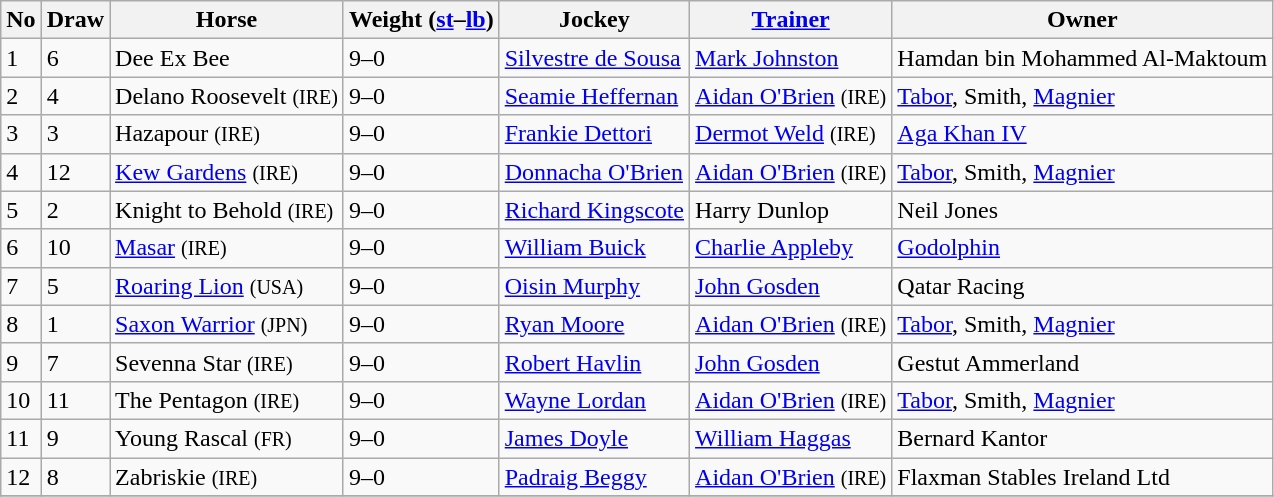<table class="wikitable sortable">
<tr>
<th><strong>No</strong></th>
<th><strong>Draw</strong></th>
<th><strong>Horse</strong></th>
<th><strong>Weight (<a href='#'>st</a>–<a href='#'>lb</a>)</strong></th>
<th><strong>Jockey</strong></th>
<th><strong><a href='#'>Trainer</a></strong></th>
<th><strong>Owner</strong></th>
</tr>
<tr>
<td>1</td>
<td>6</td>
<td>Dee Ex Bee</td>
<td>9–0</td>
<td><a href='#'>Silvestre de Sousa</a></td>
<td><a href='#'>Mark Johnston</a></td>
<td>Hamdan bin Mohammed Al-Maktoum</td>
</tr>
<tr>
<td>2</td>
<td>4</td>
<td>Delano Roosevelt <small>(IRE)</small></td>
<td>9–0</td>
<td><a href='#'>Seamie Heffernan</a></td>
<td><a href='#'>Aidan O'Brien</a> <small>(IRE)</small></td>
<td><a href='#'>Tabor</a>, Smith, <a href='#'>Magnier</a></td>
</tr>
<tr>
<td>3</td>
<td>3</td>
<td>Hazapour <small>(IRE)</small></td>
<td>9–0</td>
<td><a href='#'>Frankie Dettori</a></td>
<td><a href='#'>Dermot Weld</a> <small>(IRE)</small></td>
<td><a href='#'>Aga Khan IV</a></td>
</tr>
<tr>
<td>4</td>
<td>12</td>
<td><a href='#'>Kew Gardens</a> <small>(IRE)</small></td>
<td>9–0</td>
<td><a href='#'>Donnacha O'Brien</a></td>
<td><a href='#'>Aidan O'Brien</a> <small>(IRE)</small></td>
<td><a href='#'>Tabor</a>, Smith, <a href='#'>Magnier</a></td>
</tr>
<tr>
<td>5</td>
<td>2</td>
<td>Knight to Behold <small>(IRE)</small></td>
<td>9–0</td>
<td><a href='#'>Richard Kingscote</a></td>
<td>Harry Dunlop</td>
<td>Neil Jones</td>
</tr>
<tr>
<td>6</td>
<td>10</td>
<td><a href='#'>Masar</a> <small>(IRE)</small></td>
<td>9–0</td>
<td><a href='#'>William Buick</a></td>
<td><a href='#'>Charlie Appleby</a></td>
<td><a href='#'>Godolphin</a></td>
</tr>
<tr>
<td>7</td>
<td>5</td>
<td><a href='#'>Roaring Lion</a> <small>(USA)</small></td>
<td>9–0</td>
<td><a href='#'>Oisin Murphy</a></td>
<td><a href='#'>John Gosden</a></td>
<td>Qatar Racing</td>
</tr>
<tr>
<td>8</td>
<td>1</td>
<td><a href='#'>Saxon Warrior</a> <small>(JPN)</small></td>
<td>9–0</td>
<td><a href='#'>Ryan Moore</a></td>
<td><a href='#'>Aidan O'Brien</a> <small>(IRE)</small></td>
<td><a href='#'>Tabor</a>, Smith, <a href='#'>Magnier</a></td>
</tr>
<tr>
<td>9</td>
<td>7</td>
<td>Sevenna Star <small>(IRE)</small></td>
<td>9–0</td>
<td><a href='#'>Robert Havlin</a></td>
<td><a href='#'>John Gosden</a></td>
<td>Gestut Ammerland</td>
</tr>
<tr>
<td>10</td>
<td>11</td>
<td>The Pentagon <small>(IRE)</small></td>
<td>9–0</td>
<td><a href='#'>Wayne Lordan</a></td>
<td><a href='#'>Aidan O'Brien</a> <small>(IRE)</small></td>
<td><a href='#'>Tabor</a>, Smith, <a href='#'>Magnier</a></td>
</tr>
<tr>
<td>11</td>
<td>9</td>
<td>Young Rascal <small>(FR)</small></td>
<td>9–0</td>
<td><a href='#'>James Doyle</a></td>
<td><a href='#'>William Haggas</a></td>
<td>Bernard Kantor</td>
</tr>
<tr>
<td>12</td>
<td>8</td>
<td>Zabriskie <small>(IRE)</small></td>
<td>9–0</td>
<td><a href='#'>Padraig Beggy</a></td>
<td><a href='#'>Aidan O'Brien</a> <small>(IRE)</small></td>
<td>Flaxman Stables Ireland Ltd</td>
</tr>
<tr>
</tr>
</table>
